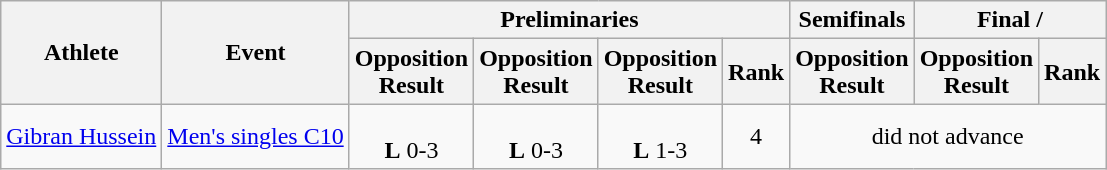<table class=wikitable style>
<tr>
<th rowspan="2">Athlete</th>
<th rowspan="2">Event</th>
<th colspan="4">Preliminaries</th>
<th>Semifinals</th>
<th colspan="2">Final / </th>
</tr>
<tr>
<th>Opposition<br>Result</th>
<th>Opposition<br>Result</th>
<th>Opposition<br>Result</th>
<th>Rank</th>
<th>Opposition<br>Result</th>
<th>Opposition<br>Result</th>
<th>Rank</th>
</tr>
<tr>
<td><a href='#'>Gibran Hussein</a></td>
<td><a href='#'>Men's singles C10</a></td>
<td align="center"><br><strong>L</strong> 0-3</td>
<td align="center"><br><strong>L</strong> 0-3</td>
<td align="center"><br><strong>L</strong> 1-3</td>
<td align="center">4</td>
<td align="center" colspan=3>did not advance</td>
</tr>
</table>
